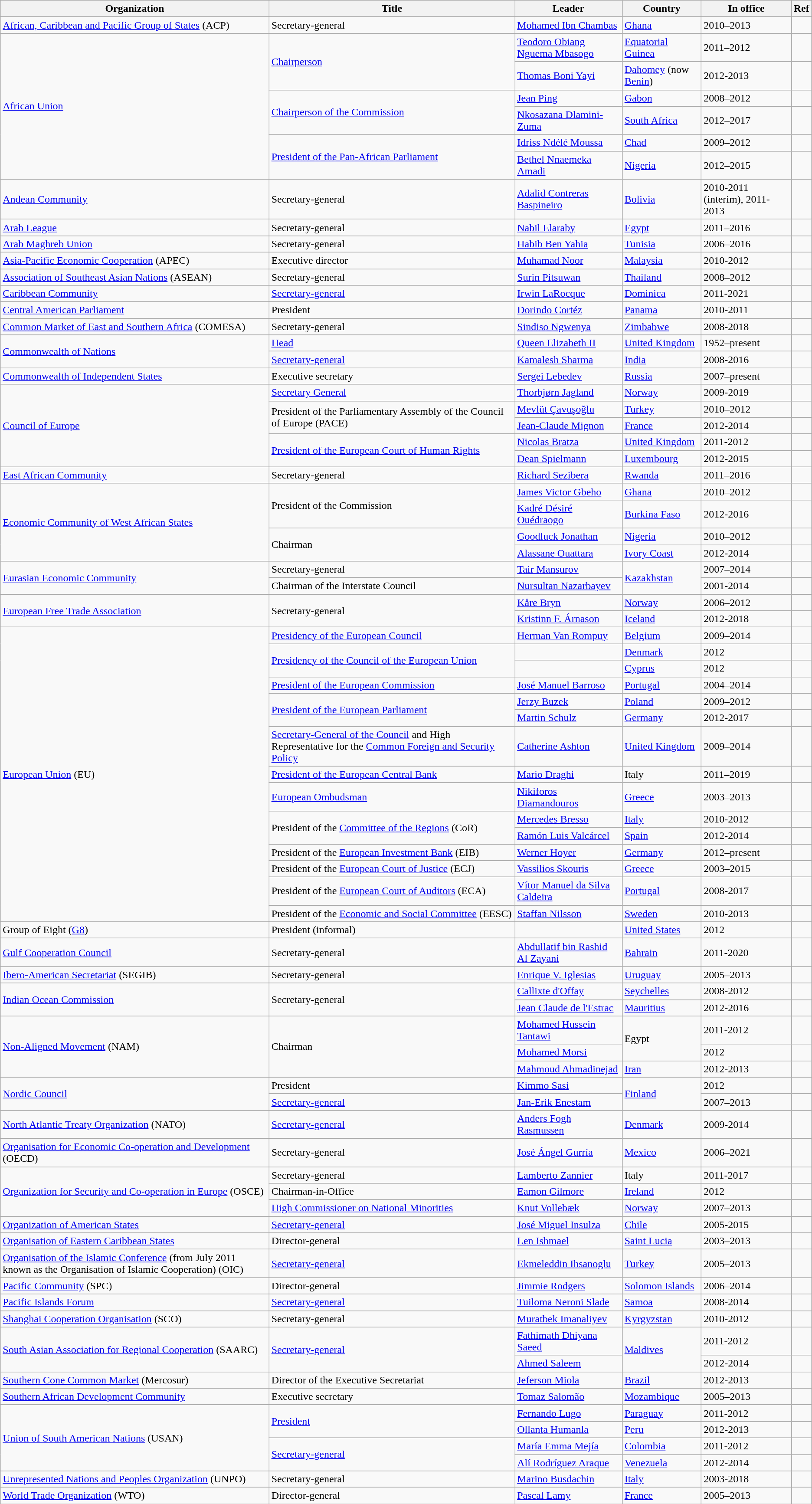<table class="wikitable unsortable">
<tr>
<th>Organization</th>
<th>Title</th>
<th>Leader</th>
<th>Country</th>
<th>In office</th>
<th>Ref</th>
</tr>
<tr>
<td><a href='#'>African, Caribbean and Pacific Group of States</a> (ACP)</td>
<td>Secretary-general</td>
<td><a href='#'>Mohamed Ibn Chambas</a></td>
<td><a href='#'>Ghana</a></td>
<td>2010–2013</td>
<td></td>
</tr>
<tr>
<td rowspan="6"><a href='#'>African Union</a></td>
<td rowspan="2"><a href='#'>Chairperson</a></td>
<td><a href='#'>Teodoro Obiang Nguema Mbasogo</a></td>
<td><a href='#'>Equatorial Guinea</a></td>
<td>2011–2012</td>
<td></td>
</tr>
<tr>
<td><a href='#'>Thomas Boni Yayi</a></td>
<td><a href='#'>Dahomey</a> (now <a href='#'>Benin</a>)</td>
<td>2012-2013</td>
<td></td>
</tr>
<tr>
<td rowspan="2"><a href='#'>Chairperson of the Commission</a></td>
<td><a href='#'>Jean Ping</a></td>
<td><a href='#'>Gabon</a></td>
<td>2008–2012</td>
<td></td>
</tr>
<tr>
<td><a href='#'>Nkosazana Dlamini-Zuma</a></td>
<td><a href='#'>South Africa</a></td>
<td>2012–2017</td>
<td></td>
</tr>
<tr>
<td rowspan="2"><a href='#'>President of the Pan-African Parliament</a></td>
<td><a href='#'>Idriss Ndélé Moussa</a></td>
<td><a href='#'>Chad</a></td>
<td>2009–2012</td>
<td></td>
</tr>
<tr>
<td><a href='#'>Bethel Nnaemeka Amadi</a></td>
<td><a href='#'>Nigeria</a></td>
<td>2012–2015</td>
<td></td>
</tr>
<tr>
<td><a href='#'>Andean Community</a></td>
<td>Secretary-general</td>
<td><a href='#'>Adalid Contreras Baspineiro</a></td>
<td><a href='#'>Bolivia</a></td>
<td>2010-2011 (interim), 2011-2013</td>
<td></td>
</tr>
<tr>
<td><a href='#'>Arab League</a></td>
<td>Secretary-general</td>
<td><a href='#'>Nabil Elaraby</a></td>
<td><a href='#'>Egypt</a></td>
<td>2011–2016</td>
<td></td>
</tr>
<tr>
<td><a href='#'>Arab Maghreb Union</a></td>
<td>Secretary-general</td>
<td><a href='#'>Habib Ben Yahia</a></td>
<td><a href='#'>Tunisia</a></td>
<td>2006–2016</td>
<td></td>
</tr>
<tr>
<td><a href='#'>Asia-Pacific Economic Cooperation</a> (APEC)</td>
<td>Executive director</td>
<td><a href='#'>Muhamad Noor</a></td>
<td><a href='#'>Malaysia</a></td>
<td>2010-2012</td>
<td></td>
</tr>
<tr>
<td><a href='#'>Association of Southeast Asian Nations</a> (ASEAN)</td>
<td>Secretary-general</td>
<td><a href='#'>Surin Pitsuwan</a></td>
<td><a href='#'>Thailand</a></td>
<td>2008–2012</td>
<td></td>
</tr>
<tr>
<td><a href='#'>Caribbean Community</a></td>
<td><a href='#'>Secretary-general</a></td>
<td><a href='#'>Irwin LaRocque</a></td>
<td><a href='#'>Dominica</a></td>
<td>2011-2021</td>
<td></td>
</tr>
<tr>
<td><a href='#'>Central American Parliament</a></td>
<td>President</td>
<td><a href='#'>Dorindo Cortéz</a></td>
<td><a href='#'>Panama</a></td>
<td>2010-2011</td>
<td></td>
</tr>
<tr>
<td><a href='#'>Common Market of East and Southern Africa</a> (COMESA)</td>
<td>Secretary-general</td>
<td><a href='#'>Sindiso Ngwenya</a></td>
<td><a href='#'>Zimbabwe</a></td>
<td>2008-2018</td>
<td></td>
</tr>
<tr>
<td rowspan="2"><a href='#'>Commonwealth of Nations</a></td>
<td><a href='#'>Head</a></td>
<td><a href='#'>Queen Elizabeth II</a></td>
<td><a href='#'>United Kingdom</a></td>
<td>1952–present</td>
<td></td>
</tr>
<tr>
<td><a href='#'>Secretary-general</a></td>
<td><a href='#'>Kamalesh Sharma</a></td>
<td><a href='#'>India</a></td>
<td>2008-2016</td>
<td></td>
</tr>
<tr>
<td><a href='#'>Commonwealth of Independent States</a></td>
<td>Executive secretary</td>
<td><a href='#'>Sergei Lebedev</a></td>
<td><a href='#'>Russia</a></td>
<td>2007–present</td>
<td></td>
</tr>
<tr>
<td rowspan="5"><a href='#'>Council of Europe</a></td>
<td><a href='#'>Secretary General</a></td>
<td><a href='#'>Thorbjørn Jagland</a></td>
<td><a href='#'>Norway</a></td>
<td>2009-2019</td>
<td></td>
</tr>
<tr>
<td rowspan="2">President of the Parliamentary Assembly of the Council of Europe (PACE)</td>
<td><a href='#'>Mevlüt Çavuşoğlu</a></td>
<td><a href='#'>Turkey</a></td>
<td>2010–2012</td>
<td></td>
</tr>
<tr>
<td><a href='#'>Jean-Claude Mignon</a></td>
<td><a href='#'>France</a></td>
<td>2012-2014</td>
<td></td>
</tr>
<tr>
<td rowspan="2"><a href='#'>President of the European Court of Human Rights</a></td>
<td><a href='#'>Nicolas Bratza</a></td>
<td><a href='#'>United Kingdom</a></td>
<td>2011-2012</td>
<td></td>
</tr>
<tr>
<td><a href='#'>Dean Spielmann</a></td>
<td><a href='#'>Luxembourg</a></td>
<td>2012-2015</td>
<td></td>
</tr>
<tr>
<td><a href='#'>East African Community</a></td>
<td>Secretary-general</td>
<td><a href='#'>Richard Sezibera</a></td>
<td><a href='#'>Rwanda</a></td>
<td>2011–2016</td>
<td></td>
</tr>
<tr>
<td rowspan="4"><a href='#'>Economic Community of West African States</a></td>
<td rowspan="2">President of the Commission</td>
<td><a href='#'>James Victor Gbeho</a></td>
<td><a href='#'>Ghana</a></td>
<td>2010–2012</td>
<td></td>
</tr>
<tr>
<td><a href='#'>Kadré Désiré Ouédraogo</a></td>
<td><a href='#'>Burkina Faso</a></td>
<td>2012-2016</td>
<td></td>
</tr>
<tr>
<td rowspan="2">Chairman</td>
<td><a href='#'>Goodluck Jonathan</a></td>
<td><a href='#'>Nigeria</a></td>
<td>2010–2012</td>
<td></td>
</tr>
<tr>
<td><a href='#'>Alassane Ouattara</a></td>
<td><a href='#'>Ivory Coast</a></td>
<td>2012-2014</td>
<td></td>
</tr>
<tr>
<td rowspan="2"><a href='#'>Eurasian Economic Community</a></td>
<td>Secretary-general</td>
<td><a href='#'>Tair Mansurov</a></td>
<td rowspan="2"><a href='#'>Kazakhstan</a></td>
<td>2007–2014</td>
<td></td>
</tr>
<tr>
<td>Chairman of the Interstate Council</td>
<td><a href='#'>Nursultan Nazarbayev</a></td>
<td>2001-2014</td>
<td></td>
</tr>
<tr>
<td rowspan="2"><a href='#'>European Free Trade Association</a></td>
<td rowspan="2">Secretary-general</td>
<td><a href='#'>Kåre Bryn</a></td>
<td><a href='#'>Norway</a></td>
<td>2006–2012</td>
<td></td>
</tr>
<tr>
<td><a href='#'>Kristinn F. Árnason</a></td>
<td><a href='#'>Iceland</a></td>
<td>2012-2018</td>
<td></td>
</tr>
<tr>
<td rowspan="15"><a href='#'>European Union</a> (EU)</td>
<td><a href='#'>Presidency of the European Council</a></td>
<td><a href='#'>Herman Van Rompuy</a></td>
<td><a href='#'>Belgium</a></td>
<td>2009–2014</td>
<td></td>
</tr>
<tr>
<td rowspan="2"><a href='#'>Presidency of the Council of the European Union</a></td>
<td></td>
<td><a href='#'>Denmark</a></td>
<td>2012</td>
<td></td>
</tr>
<tr>
<td></td>
<td><a href='#'>Cyprus</a></td>
<td>2012</td>
<td></td>
</tr>
<tr>
<td><a href='#'>President of the European Commission</a></td>
<td><a href='#'>José Manuel Barroso</a></td>
<td><a href='#'>Portugal</a></td>
<td>2004–2014</td>
<td></td>
</tr>
<tr>
<td rowspan="2"><a href='#'>President of the European Parliament</a></td>
<td><a href='#'>Jerzy Buzek</a></td>
<td><a href='#'>Poland</a></td>
<td>2009–2012</td>
<td></td>
</tr>
<tr>
<td><a href='#'>Martin Schulz</a></td>
<td><a href='#'>Germany</a></td>
<td>2012-2017</td>
<td></td>
</tr>
<tr>
<td><a href='#'>Secretary-General of the Council</a> and High Representative for the <a href='#'>Common Foreign and Security Policy</a></td>
<td><a href='#'>Catherine Ashton</a></td>
<td><a href='#'>United Kingdom</a></td>
<td>2009–2014</td>
<td></td>
</tr>
<tr>
<td><a href='#'>President of the European Central Bank</a></td>
<td><a href='#'>Mario Draghi</a></td>
<td>Italy</td>
<td>2011–2019</td>
<td></td>
</tr>
<tr>
<td><a href='#'>European Ombudsman</a></td>
<td><a href='#'>Nikiforos Diamandouros</a></td>
<td><a href='#'>Greece</a></td>
<td>2003–2013</td>
<td></td>
</tr>
<tr>
<td rowspan="2">President of the <a href='#'>Committee of the Regions</a> (CoR)</td>
<td><a href='#'>Mercedes Bresso</a></td>
<td><a href='#'>Italy</a></td>
<td>2010-2012</td>
<td></td>
</tr>
<tr>
<td><a href='#'>Ramón Luis Valcárcel</a></td>
<td><a href='#'>Spain</a></td>
<td>2012-2014</td>
<td></td>
</tr>
<tr>
<td>President of the <a href='#'>European Investment Bank</a> (EIB)</td>
<td><a href='#'>Werner Hoyer</a></td>
<td><a href='#'>Germany</a></td>
<td>2012–present</td>
<td></td>
</tr>
<tr>
<td>President of the <a href='#'>European Court of Justice</a> (ECJ)</td>
<td><a href='#'>Vassilios Skouris</a></td>
<td><a href='#'>Greece</a></td>
<td>2003–2015</td>
<td></td>
</tr>
<tr>
<td>President of the <a href='#'>European Court of Auditors</a> (ECA)</td>
<td><a href='#'>Vítor Manuel da Silva Caldeira</a></td>
<td><a href='#'>Portugal</a></td>
<td>2008-2017</td>
<td></td>
</tr>
<tr>
<td>President of the <a href='#'>Economic and Social Committee</a> (EESC)</td>
<td><a href='#'>Staffan Nilsson</a></td>
<td><a href='#'>Sweden</a></td>
<td>2010-2013</td>
<td></td>
</tr>
<tr>
<td>Group of Eight (<a href='#'>G8</a>)</td>
<td>President (informal)</td>
<td></td>
<td><a href='#'>United States</a></td>
<td>2012</td>
<td></td>
</tr>
<tr>
<td><a href='#'>Gulf Cooperation Council</a></td>
<td>Secretary-general</td>
<td><a href='#'>Abdullatif bin Rashid Al Zayani</a></td>
<td><a href='#'>Bahrain</a></td>
<td>2011-2020</td>
<td></td>
</tr>
<tr>
<td><a href='#'>Ibero-American Secretariat</a> (SEGIB)</td>
<td>Secretary-general</td>
<td><a href='#'>Enrique V. Iglesias</a></td>
<td><a href='#'>Uruguay</a></td>
<td>2005–2013</td>
<td></td>
</tr>
<tr>
<td rowspan="2"><a href='#'>Indian Ocean Commission</a></td>
<td rowspan="2">Secretary-general</td>
<td><a href='#'>Callixte d'Offay</a></td>
<td><a href='#'>Seychelles</a></td>
<td>2008-2012</td>
<td></td>
</tr>
<tr>
<td><a href='#'>Jean Claude de l'Estrac</a></td>
<td><a href='#'>Mauritius</a></td>
<td>2012-2016</td>
<td></td>
</tr>
<tr>
<td rowspan="3"><a href='#'>Non-Aligned Movement</a> (NAM)</td>
<td rowspan="3">Chairman</td>
<td><a href='#'>Mohamed Hussein Tantawi</a></td>
<td rowspan="2">Egypt</td>
<td>2011-2012</td>
<td></td>
</tr>
<tr>
<td><a href='#'>Mohamed Morsi</a></td>
<td>2012</td>
<td></td>
</tr>
<tr>
<td><a href='#'>Mahmoud Ahmadinejad</a></td>
<td><a href='#'>Iran</a></td>
<td>2012-2013</td>
<td></td>
</tr>
<tr>
<td rowspan="2"><a href='#'>Nordic Council</a></td>
<td>President</td>
<td><a href='#'>Kimmo Sasi</a></td>
<td rowspan="2"><a href='#'>Finland</a></td>
<td>2012</td>
<td></td>
</tr>
<tr>
<td><a href='#'>Secretary-general</a></td>
<td><a href='#'>Jan-Erik Enestam</a></td>
<td>2007–2013</td>
<td></td>
</tr>
<tr>
<td><a href='#'>North Atlantic Treaty Organization</a> (NATO)</td>
<td><a href='#'>Secretary-general</a></td>
<td><a href='#'>Anders Fogh Rasmussen</a></td>
<td><a href='#'>Denmark</a></td>
<td>2009-2014</td>
<td></td>
</tr>
<tr>
<td><a href='#'>Organisation for Economic Co-operation and Development</a> (OECD)</td>
<td>Secretary-general</td>
<td><a href='#'>José Ángel Gurría</a></td>
<td><a href='#'>Mexico</a></td>
<td>2006–2021</td>
<td></td>
</tr>
<tr>
<td rowspan="3"><a href='#'>Organization for Security and Co-operation in Europe</a> (OSCE)</td>
<td>Secretary-general</td>
<td><a href='#'>Lamberto Zannier</a></td>
<td>Italy</td>
<td>2011-2017</td>
<td></td>
</tr>
<tr>
<td>Chairman-in-Office</td>
<td><a href='#'>Eamon Gilmore</a></td>
<td><a href='#'>Ireland</a></td>
<td>2012</td>
<td></td>
</tr>
<tr>
<td><a href='#'>High Commissioner on National Minorities</a></td>
<td><a href='#'>Knut Vollebæk</a></td>
<td><a href='#'>Norway</a></td>
<td>2007–2013</td>
<td></td>
</tr>
<tr>
<td><a href='#'>Organization of American States</a></td>
<td><a href='#'>Secretary-general</a></td>
<td><a href='#'>José Miguel Insulza</a></td>
<td><a href='#'>Chile</a></td>
<td>2005-2015</td>
<td></td>
</tr>
<tr>
<td><a href='#'>Organisation of Eastern Caribbean States</a></td>
<td>Director-general</td>
<td><a href='#'>Len Ishmael</a></td>
<td><a href='#'>Saint Lucia</a></td>
<td>2003–2013</td>
<td></td>
</tr>
<tr>
<td><a href='#'>Organisation of the Islamic Conference</a> (from July 2011 known as the Organisation of Islamic Cooperation) (OIC)</td>
<td><a href='#'>Secretary-general</a></td>
<td><a href='#'>Ekmeleddin Ihsanoglu</a></td>
<td><a href='#'>Turkey</a></td>
<td>2005–2013</td>
<td></td>
</tr>
<tr>
<td><a href='#'>Pacific Community</a> (SPC)</td>
<td>Director-general</td>
<td><a href='#'>Jimmie Rodgers</a></td>
<td><a href='#'>Solomon Islands</a></td>
<td>2006–2014</td>
<td></td>
</tr>
<tr>
<td><a href='#'>Pacific Islands Forum</a></td>
<td><a href='#'>Secretary-general</a></td>
<td><a href='#'>Tuiloma Neroni Slade</a></td>
<td><a href='#'>Samoa</a></td>
<td>2008-2014</td>
<td></td>
</tr>
<tr>
<td><a href='#'>Shanghai Cooperation Organisation</a> (SCO)</td>
<td>Secretary-general</td>
<td><a href='#'>Muratbek Imanaliyev</a></td>
<td><a href='#'>Kyrgyzstan</a></td>
<td>2010-2012</td>
<td></td>
</tr>
<tr>
<td rowspan="2"><a href='#'>South Asian Association for Regional Cooperation</a> (SAARC)</td>
<td rowspan="2"><a href='#'>Secretary-general</a></td>
<td><a href='#'>Fathimath Dhiyana Saeed</a></td>
<td rowspan="2"><a href='#'>Maldives</a></td>
<td>2011-2012</td>
<td></td>
</tr>
<tr>
<td><a href='#'>Ahmed Saleem</a></td>
<td>2012-2014</td>
<td></td>
</tr>
<tr>
<td><a href='#'>Southern Cone Common Market</a>  (Mercosur)</td>
<td>Director of the Executive Secretariat</td>
<td><a href='#'>Jeferson Miola</a></td>
<td><a href='#'>Brazil</a></td>
<td>2012-2013</td>
<td></td>
</tr>
<tr>
<td><a href='#'>Southern African Development Community</a></td>
<td>Executive secretary</td>
<td><a href='#'>Tomaz Salomão</a></td>
<td><a href='#'>Mozambique</a></td>
<td>2005–2013</td>
<td></td>
</tr>
<tr>
<td rowspan="4"><a href='#'>Union of South American Nations</a> (USAN)</td>
<td rowspan="2"><a href='#'>President</a></td>
<td><a href='#'>Fernando Lugo</a></td>
<td><a href='#'>Paraguay</a></td>
<td>2011-2012</td>
<td></td>
</tr>
<tr>
<td><a href='#'>Ollanta Humanla</a></td>
<td><a href='#'>Peru</a></td>
<td>2012-2013</td>
<td></td>
</tr>
<tr>
<td rowspan="2"><a href='#'>Secretary-general</a></td>
<td><a href='#'>María Emma Mejía</a></td>
<td><a href='#'>Colombia</a></td>
<td>2011-2012</td>
<td></td>
</tr>
<tr>
<td><a href='#'>Alí Rodríguez Araque</a></td>
<td><a href='#'>Venezuela</a></td>
<td>2012-2014</td>
<td></td>
</tr>
<tr>
<td><a href='#'>Unrepresented Nations and Peoples Organization</a> (UNPO)</td>
<td>Secretary-general</td>
<td><a href='#'>Marino Busdachin</a></td>
<td><a href='#'>Italy</a></td>
<td>2003-2018</td>
<td></td>
</tr>
<tr>
<td><a href='#'>World Trade Organization</a> (WTO)</td>
<td>Director-general</td>
<td><a href='#'>Pascal Lamy</a></td>
<td><a href='#'>France</a></td>
<td>2005–2013</td>
<td></td>
</tr>
</table>
